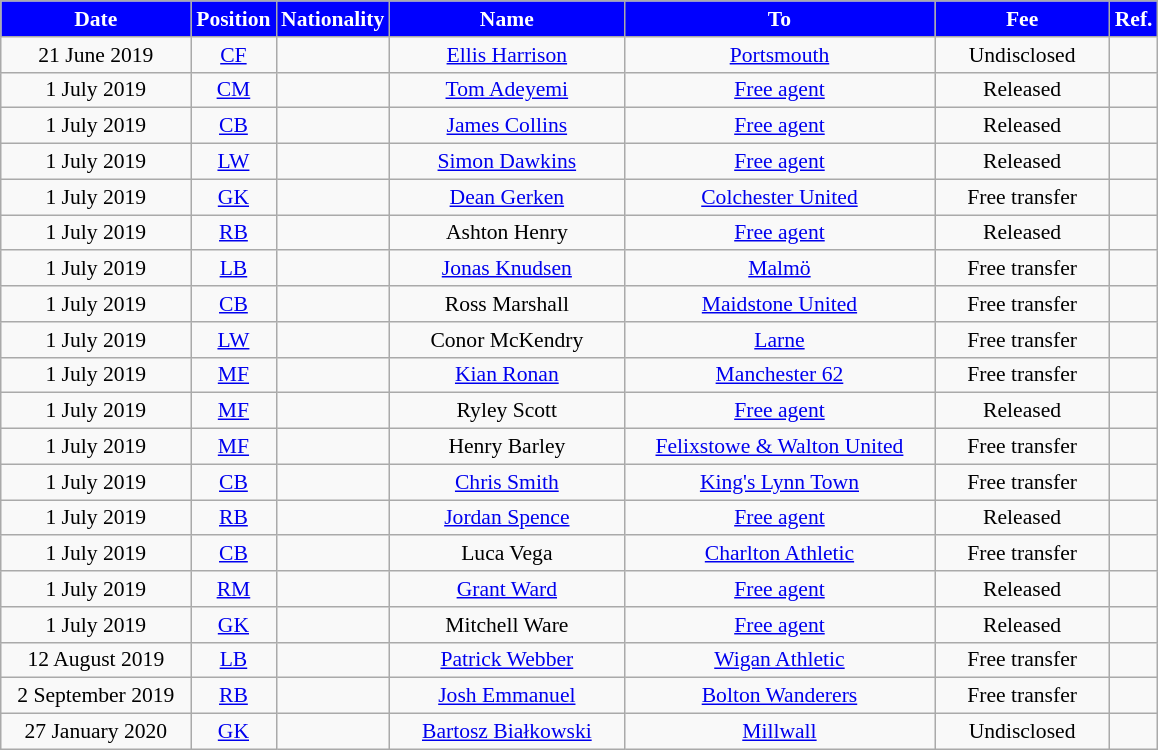<table class="wikitable"  style="text-align:center; font-size:90%; ">
<tr>
<th style="background:blue; color:white; width:120px;">Date</th>
<th style="background:blue; color:white; width:50px;">Position</th>
<th style="background:blue; color:white; width:50px;">Nationality</th>
<th style="background:blue; color:white; width:150px;">Name</th>
<th style="background:blue; color:white; width:200px;">To</th>
<th style="background:blue; color:white; width:110px;">Fee</th>
<th style="background:blue; color:white; width:25px;">Ref.</th>
</tr>
<tr>
<td>21 June 2019</td>
<td><a href='#'>CF</a></td>
<td></td>
<td><a href='#'>Ellis Harrison</a></td>
<td> <a href='#'>Portsmouth</a></td>
<td>Undisclosed</td>
<td></td>
</tr>
<tr>
<td>1 July 2019</td>
<td><a href='#'>CM</a></td>
<td></td>
<td><a href='#'>Tom Adeyemi</a></td>
<td> <a href='#'>Free agent</a></td>
<td>Released</td>
<td></td>
</tr>
<tr>
<td>1 July 2019</td>
<td><a href='#'>CB</a></td>
<td></td>
<td><a href='#'>James Collins</a></td>
<td> <a href='#'>Free agent</a></td>
<td>Released</td>
<td></td>
</tr>
<tr>
<td>1 July 2019</td>
<td><a href='#'>LW</a></td>
<td></td>
<td><a href='#'>Simon Dawkins</a></td>
<td> <a href='#'>Free agent</a></td>
<td>Released</td>
<td></td>
</tr>
<tr>
<td>1 July 2019</td>
<td><a href='#'>GK</a></td>
<td></td>
<td><a href='#'>Dean Gerken</a></td>
<td> <a href='#'>Colchester United</a></td>
<td>Free transfer</td>
<td></td>
</tr>
<tr>
<td>1 July 2019</td>
<td><a href='#'>RB</a></td>
<td></td>
<td>Ashton Henry</td>
<td> <a href='#'>Free agent</a></td>
<td>Released</td>
<td></td>
</tr>
<tr>
<td>1 July 2019</td>
<td><a href='#'>LB</a></td>
<td></td>
<td><a href='#'>Jonas Knudsen</a></td>
<td> <a href='#'>Malmö</a></td>
<td>Free transfer</td>
<td></td>
</tr>
<tr>
<td>1 July 2019</td>
<td><a href='#'>CB</a></td>
<td></td>
<td>Ross Marshall</td>
<td> <a href='#'>Maidstone United</a></td>
<td>Free transfer</td>
<td></td>
</tr>
<tr>
<td>1 July 2019</td>
<td><a href='#'>LW</a></td>
<td></td>
<td>Conor McKendry</td>
<td> <a href='#'>Larne</a></td>
<td>Free transfer</td>
<td></td>
</tr>
<tr>
<td>1 July 2019</td>
<td><a href='#'>MF</a></td>
<td></td>
<td><a href='#'>Kian Ronan</a></td>
<td> <a href='#'>Manchester 62</a></td>
<td>Free transfer</td>
<td></td>
</tr>
<tr>
<td>1 July 2019</td>
<td><a href='#'>MF</a></td>
<td></td>
<td>Ryley Scott</td>
<td> <a href='#'>Free agent</a></td>
<td>Released</td>
<td></td>
</tr>
<tr>
<td>1 July 2019</td>
<td><a href='#'>MF</a></td>
<td></td>
<td>Henry Barley</td>
<td> <a href='#'>Felixstowe & Walton United</a></td>
<td>Free transfer</td>
<td></td>
</tr>
<tr>
<td>1 July 2019</td>
<td><a href='#'>CB</a></td>
<td></td>
<td><a href='#'>Chris Smith</a></td>
<td> <a href='#'>King's Lynn Town</a></td>
<td>Free transfer</td>
<td></td>
</tr>
<tr>
<td>1 July 2019</td>
<td><a href='#'>RB</a></td>
<td></td>
<td><a href='#'>Jordan Spence</a></td>
<td> <a href='#'>Free agent</a></td>
<td>Released</td>
<td></td>
</tr>
<tr>
<td>1 July 2019</td>
<td><a href='#'>CB</a></td>
<td></td>
<td>Luca Vega</td>
<td> <a href='#'>Charlton Athletic</a></td>
<td>Free transfer</td>
<td></td>
</tr>
<tr>
<td>1 July 2019</td>
<td><a href='#'>RM</a></td>
<td></td>
<td><a href='#'>Grant Ward</a></td>
<td> <a href='#'>Free agent</a></td>
<td>Released </td>
<td></td>
</tr>
<tr>
<td>1 July 2019</td>
<td><a href='#'>GK</a></td>
<td></td>
<td>Mitchell Ware</td>
<td> <a href='#'>Free agent</a></td>
<td>Released</td>
<td></td>
</tr>
<tr>
<td>12 August 2019</td>
<td><a href='#'>LB</a></td>
<td></td>
<td><a href='#'>Patrick Webber</a></td>
<td> <a href='#'>Wigan Athletic</a></td>
<td>Free transfer</td>
<td></td>
</tr>
<tr>
<td>2 September 2019</td>
<td><a href='#'>RB</a></td>
<td></td>
<td><a href='#'>Josh Emmanuel</a></td>
<td> <a href='#'>Bolton Wanderers</a></td>
<td>Free transfer</td>
<td></td>
</tr>
<tr>
<td>27 January 2020</td>
<td><a href='#'>GK</a></td>
<td></td>
<td><a href='#'>Bartosz Białkowski</a></td>
<td> <a href='#'>Millwall</a></td>
<td>Undisclosed</td>
<td></td>
</tr>
</table>
